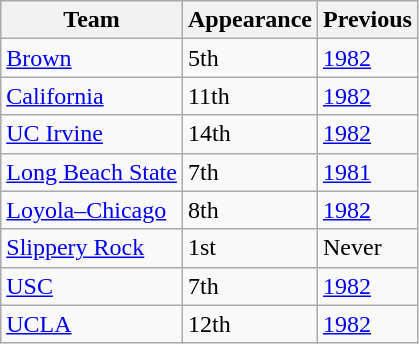<table class="wikitable sortable">
<tr>
<th>Team</th>
<th>Appearance</th>
<th>Previous</th>
</tr>
<tr>
<td><a href='#'>Brown</a></td>
<td>5th</td>
<td><a href='#'>1982</a></td>
</tr>
<tr>
<td><a href='#'>California</a></td>
<td>11th</td>
<td><a href='#'>1982</a></td>
</tr>
<tr>
<td><a href='#'>UC Irvine</a></td>
<td>14th</td>
<td><a href='#'>1982</a></td>
</tr>
<tr>
<td><a href='#'>Long Beach State</a></td>
<td>7th</td>
<td><a href='#'>1981</a></td>
</tr>
<tr>
<td><a href='#'>Loyola–Chicago</a></td>
<td>8th</td>
<td><a href='#'>1982</a></td>
</tr>
<tr>
<td><a href='#'>Slippery Rock</a></td>
<td>1st</td>
<td>Never</td>
</tr>
<tr>
<td><a href='#'>USC</a></td>
<td>7th</td>
<td><a href='#'>1982</a></td>
</tr>
<tr>
<td><a href='#'>UCLA</a></td>
<td>12th</td>
<td><a href='#'>1982</a></td>
</tr>
</table>
